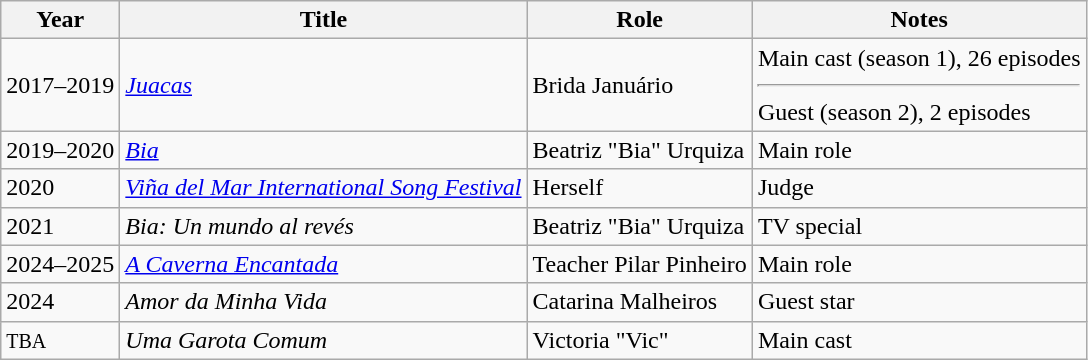<table class="wikitable" sortable">
<tr>
<th scope="col">Year</th>
<th scope="col">Title</th>
<th scope="col">Role</th>
<th scope="col" class="unsortable">Notes</th>
</tr>
<tr>
<td>2017–2019</td>
<td><em><a href='#'>Juacas</a></em></td>
<td>Brida Januário</td>
<td>Main cast (season 1), 26 episodes<hr>Guest (season 2), 2 episodes</td>
</tr>
<tr>
<td>2019–2020</td>
<td><em><a href='#'>Bia</a></em></td>
<td>Beatriz "Bia" Urquiza</td>
<td>Main role</td>
</tr>
<tr>
<td>2020</td>
<td><em><a href='#'>Viña del Mar International Song Festival</a></em></td>
<td>Herself</td>
<td>Judge</td>
</tr>
<tr>
<td>2021</td>
<td><em>Bia: Un mundo al revés</em></td>
<td>Beatriz "Bia" Urquiza</td>
<td>TV special</td>
</tr>
<tr>
<td>2024–2025</td>
<td><em><a href='#'>A Caverna Encantada</a></em></td>
<td>Teacher Pilar Pinheiro</td>
<td>Main role</td>
</tr>
<tr>
<td>2024</td>
<td><em>Amor da Minha Vida</em></td>
<td>Catarina Malheiros</td>
<td>Guest star</td>
</tr>
<tr>
<td><small>TBA</small></td>
<td><em>Uma Garota Comum</em></td>
<td>Victoria "Vic"</td>
<td>Main cast</td>
</tr>
</table>
